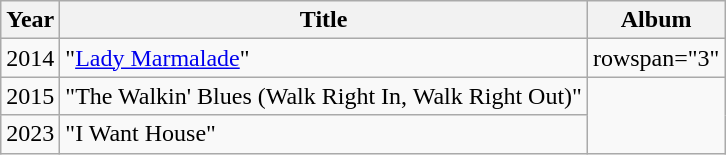<table class="wikitable">
<tr>
<th>Year</th>
<th>Title</th>
<th>Album</th>
</tr>
<tr>
<td>2014</td>
<td>"<a href='#'>Lady Marmalade</a>"<br></td>
<td>rowspan="3" </td>
</tr>
<tr>
<td>2015</td>
<td>"The Walkin' Blues (Walk Right In, Walk Right Out)"</td>
</tr>
<tr>
<td>2023</td>
<td>"I Want House"<br></td>
</tr>
</table>
